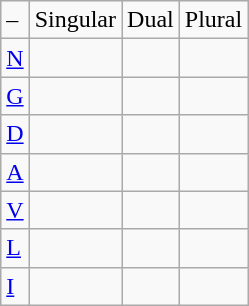<table class="wikitable">
<tr>
<td>–</td>
<td>Singular</td>
<td>Dual</td>
<td>Plural</td>
</tr>
<tr>
<td><a href='#'>N</a></td>
<td><br><em></em></td>
<td><br><em></em></td>
<td><br><em></em></td>
</tr>
<tr>
<td><a href='#'>G</a></td>
<td><br><em></em></td>
<td><br><em></em></td>
<td><br><em></em></td>
</tr>
<tr>
<td><a href='#'>D</a></td>
<td><br><em></em></td>
<td><br><em></em></td>
<td><br><em></em></td>
</tr>
<tr>
<td><a href='#'>A</a></td>
<td><br><em></em></td>
<td><br><em></em></td>
<td><br><em></em></td>
</tr>
<tr>
<td><a href='#'>V</a></td>
<td><br><em></em></td>
<td><br><em></em></td>
<td><br><em></em></td>
</tr>
<tr>
<td><a href='#'>L</a></td>
<td><br><em></em></td>
<td><br><em></em></td>
<td><br><em></em></td>
</tr>
<tr>
<td><a href='#'>I</a></td>
<td><br><em></em></td>
<td><br><em></em></td>
<td><br><em></em></td>
</tr>
</table>
